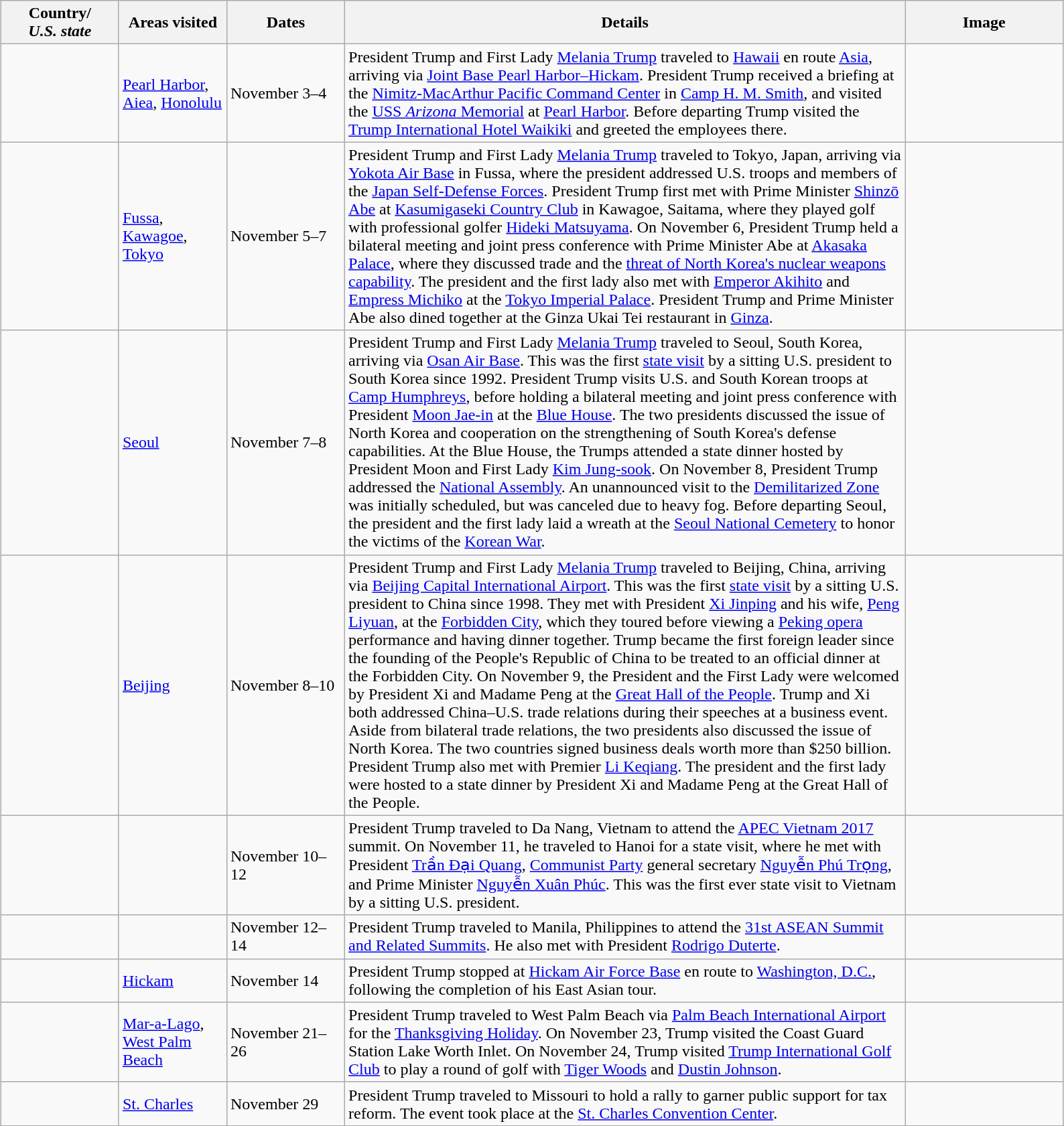<table class="wikitable" style="margin: 1em auto 1em auto">
<tr>
<th width=110>Country/<br><em>U.S. state</em></th>
<th width=100>Areas visited</th>
<th width=110>Dates</th>
<th width=550>Details</th>
<th width=150>Image</th>
</tr>
<tr>
<td><em></em></td>
<td><a href='#'>Pearl Harbor</a>, <a href='#'>Aiea</a>, <a href='#'>Honolulu</a></td>
<td>November 3–4</td>
<td>President Trump and First Lady <a href='#'>Melania Trump</a> traveled to <a href='#'>Hawaii</a> en route <a href='#'>Asia</a>, arriving via <a href='#'>Joint Base Pearl Harbor–Hickam</a>. President Trump received a briefing at the <a href='#'>Nimitz-MacArthur Pacific Command Center</a> in <a href='#'>Camp H. M. Smith</a>, and visited the <a href='#'>USS <em>Arizona</em> Memorial</a> at <a href='#'>Pearl Harbor</a>. Before departing Trump visited the <a href='#'>Trump International Hotel Waikiki</a> and greeted the employees there.</td>
<td></td>
</tr>
<tr>
<td></td>
<td><a href='#'>Fussa</a>, <a href='#'>Kawagoe</a>, <a href='#'>Tokyo</a></td>
<td>November 5–7</td>
<td>President Trump and First Lady <a href='#'>Melania Trump</a> traveled to Tokyo, Japan, arriving via <a href='#'>Yokota Air Base</a> in Fussa, where the president addressed U.S. troops and members of the <a href='#'>Japan Self-Defense Forces</a>. President Trump first met with Prime Minister <a href='#'>Shinzō Abe</a> at <a href='#'>Kasumigaseki Country Club</a> in Kawagoe, Saitama, where they played golf with professional golfer <a href='#'>Hideki Matsuyama</a>. On November 6, President Trump held a bilateral meeting and joint press conference with Prime Minister Abe at <a href='#'>Akasaka Palace</a>, where they discussed trade and the <a href='#'>threat of North Korea's nuclear weapons capability</a>. The president and the first lady also met with <a href='#'>Emperor Akihito</a> and <a href='#'>Empress Michiko</a> at the <a href='#'>Tokyo Imperial Palace</a>. President Trump and Prime Minister Abe also dined together at the Ginza Ukai Tei restaurant in <a href='#'>Ginza</a>.</td>
<td></td>
</tr>
<tr>
<td></td>
<td><a href='#'>Seoul</a></td>
<td>November 7–8</td>
<td>President Trump and First Lady <a href='#'>Melania Trump</a> traveled to Seoul, South Korea, arriving via <a href='#'>Osan Air Base</a>. This was the first <a href='#'>state visit</a> by a sitting U.S. president to South Korea since 1992. President Trump visits U.S. and South Korean troops at <a href='#'>Camp Humphreys</a>, before holding a bilateral meeting and joint press conference with President <a href='#'>Moon Jae-in</a> at the <a href='#'>Blue House</a>. The two presidents discussed the issue of North Korea and cooperation on the strengthening of South Korea's defense capabilities. At the Blue House, the Trumps attended a state dinner hosted by President Moon and First Lady <a href='#'>Kim Jung-sook</a>. On November 8, President Trump addressed the <a href='#'>National Assembly</a>. An unannounced visit to the <a href='#'>Demilitarized Zone</a> was initially scheduled, but was canceled due to heavy fog. Before departing Seoul, the president and the first lady laid a wreath at the <a href='#'>Seoul National Cemetery</a> to honor the victims of the <a href='#'>Korean War</a>.</td>
<td></td>
</tr>
<tr>
<td></td>
<td><a href='#'>Beijing</a></td>
<td>November 8–10</td>
<td>President Trump and First Lady <a href='#'>Melania Trump</a> traveled to Beijing, China, arriving via <a href='#'>Beijing Capital International Airport</a>. This was the first <a href='#'>state visit</a> by a sitting U.S. president to China since 1998. They met with President <a href='#'>Xi Jinping</a> and his wife, <a href='#'>Peng Liyuan</a>, at the <a href='#'>Forbidden City</a>, which they toured before viewing a <a href='#'>Peking opera</a> performance and having dinner together. Trump became the first foreign leader since the founding of the People's Republic of China to be treated to an official dinner at the Forbidden City. On November 9, the President and the First Lady were welcomed by President Xi and Madame Peng at the <a href='#'>Great Hall of the People</a>. Trump and Xi both addressed China–U.S. trade relations during their speeches at a business event. Aside from bilateral trade relations, the two presidents also discussed the issue of North Korea. The two countries signed business deals worth more than $250 billion. President Trump also met with Premier <a href='#'>Li Keqiang</a>. The president and the first lady were hosted to a state dinner by President Xi and Madame Peng at the Great Hall of the People.</td>
<td></td>
</tr>
<tr>
<td></td>
<td></td>
<td>November 10–12</td>
<td>President Trump traveled to Da Nang, Vietnam to attend the <a href='#'>APEC Vietnam 2017</a> summit. On November 11, he traveled to Hanoi for a state visit, where he met with President <a href='#'>Trần Đại Quang</a>, <a href='#'>Communist Party</a> general secretary <a href='#'>Nguyễn Phú Trọng</a>, and Prime Minister <a href='#'>Nguyễn Xuân Phúc</a>. This was the first ever state visit to Vietnam by a sitting U.S. president.</td>
<td></td>
</tr>
<tr>
<td></td>
<td></td>
<td>November 12–14</td>
<td>President Trump traveled to Manila, Philippines to attend the <a href='#'>31st ASEAN Summit and Related Summits</a>. He also met with President <a href='#'>Rodrigo Duterte</a>.</td>
<td></td>
</tr>
<tr>
<td><em></em></td>
<td><a href='#'>Hickam</a></td>
<td>November 14</td>
<td>President Trump stopped at <a href='#'>Hickam Air Force Base</a> en route to <a href='#'>Washington, D.C.</a>, following the completion of his East Asian tour.</td>
<td></td>
</tr>
<tr>
<td><em></em></td>
<td><a href='#'>Mar-a-Lago</a>, <a href='#'>West Palm Beach</a></td>
<td>November 21–26</td>
<td>President Trump traveled to West Palm Beach via <a href='#'>Palm Beach International Airport</a> for the <a href='#'>Thanksgiving Holiday</a>. On November 23, Trump visited the Coast Guard Station Lake Worth Inlet. On November 24, Trump visited <a href='#'>Trump International Golf Club</a> to play a round of golf with <a href='#'>Tiger Woods</a> and <a href='#'>Dustin Johnson</a>.</td>
<td></td>
</tr>
<tr>
<td><em></em></td>
<td><a href='#'>St. Charles</a></td>
<td>November 29</td>
<td>President Trump traveled to Missouri to hold a rally to garner public support for tax reform. The event took place at the <a href='#'>St. Charles Convention Center</a>.</td>
<td></td>
</tr>
<tr>
</tr>
</table>
